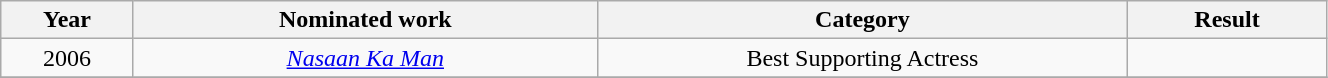<table width="70%" class="wikitable sortable">
<tr>
<th width="10%">Year</th>
<th width="35%">Nominated work</th>
<th width="40%">Category</th>
<th width="15%">Result</th>
</tr>
<tr>
<td align="center">2006</td>
<td align="center"><em><a href='#'>Nasaan Ka Man</a></em></td>
<td align="center">Best Supporting Actress</td>
<td></td>
</tr>
<tr>
</tr>
</table>
